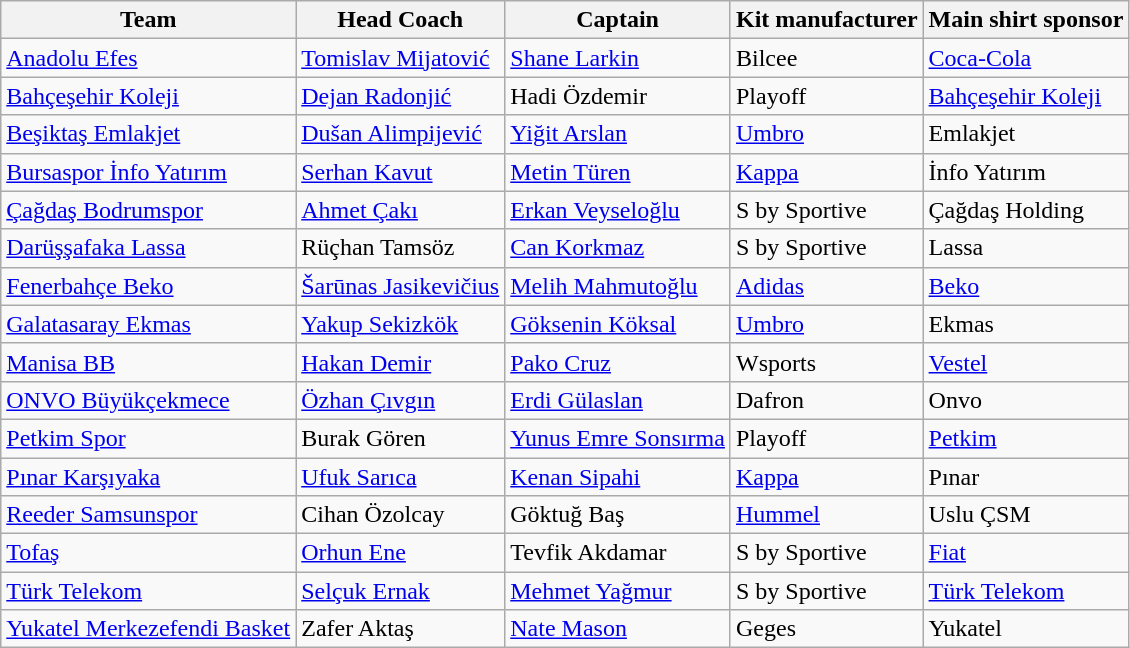<table class="wikitable sortable" style="text-align: left;">
<tr>
<th>Team</th>
<th>Head Coach</th>
<th>Captain</th>
<th>Kit manufacturer</th>
<th>Main shirt sponsor</th>
</tr>
<tr>
<td><a href='#'>Anadolu Efes</a></td>
<td> <a href='#'>Tomislav Mijatović</a></td>
<td> <a href='#'>Shane Larkin</a></td>
<td>Bilcee</td>
<td><a href='#'>Coca-Cola</a></td>
</tr>
<tr>
<td><a href='#'>Bahçeşehir Koleji</a></td>
<td> <a href='#'>Dejan Radonjić</a></td>
<td> Hadi Özdemir</td>
<td>Playoff</td>
<td><a href='#'>Bahçeşehir Koleji</a></td>
</tr>
<tr>
<td><a href='#'>Beşiktaş Emlakjet</a></td>
<td> <a href='#'>Dušan Alimpijević</a></td>
<td> <a href='#'>Yiğit Arslan</a></td>
<td><a href='#'>Umbro</a></td>
<td>Emlakjet</td>
</tr>
<tr>
<td><a href='#'>Bursaspor İnfo Yatırım</a></td>
<td> <a href='#'>Serhan Kavut</a></td>
<td> <a href='#'>Metin Türen</a></td>
<td><a href='#'>Kappa</a></td>
<td>İnfo Yatırım</td>
</tr>
<tr>
<td><a href='#'>Çağdaş Bodrumspor</a></td>
<td> <a href='#'>Ahmet Çakı</a></td>
<td> <a href='#'>Erkan Veyseloğlu</a></td>
<td>S by Sportive</td>
<td>Çağdaş Holding</td>
</tr>
<tr>
<td><a href='#'>Darüşşafaka Lassa</a></td>
<td> Rüçhan Tamsöz</td>
<td> <a href='#'>Can Korkmaz</a></td>
<td>S by Sportive</td>
<td>Lassa</td>
</tr>
<tr>
<td><a href='#'>Fenerbahçe Beko</a></td>
<td> <a href='#'>Šarūnas Jasikevičius</a></td>
<td> <a href='#'>Melih Mahmutoğlu</a></td>
<td><a href='#'>Adidas</a></td>
<td><a href='#'>Beko</a></td>
</tr>
<tr>
<td><a href='#'>Galatasaray Ekmas</a></td>
<td> <a href='#'>Yakup Sekizkök</a></td>
<td> <a href='#'>Göksenin Köksal</a></td>
<td><a href='#'>Umbro</a></td>
<td>Ekmas</td>
</tr>
<tr>
<td><a href='#'>Manisa BB</a></td>
<td> <a href='#'>Hakan Demir</a></td>
<td> <a href='#'>Pako Cruz</a></td>
<td>Wsports</td>
<td><a href='#'>Vestel</a></td>
</tr>
<tr>
<td><a href='#'>ONVO Büyükçekmece</a></td>
<td> <a href='#'>Özhan Çıvgın</a></td>
<td> <a href='#'>Erdi Gülaslan</a></td>
<td>Dafron</td>
<td>Onvo</td>
</tr>
<tr>
<td><a href='#'>Petkim Spor</a></td>
<td> Burak Gören</td>
<td> <a href='#'>Yunus Emre Sonsırma</a></td>
<td>Playoff</td>
<td><a href='#'>Petkim</a></td>
</tr>
<tr>
<td><a href='#'>Pınar Karşıyaka</a></td>
<td> <a href='#'>Ufuk Sarıca</a></td>
<td> <a href='#'>Kenan Sipahi</a></td>
<td><a href='#'>Kappa</a></td>
<td>Pınar</td>
</tr>
<tr>
<td><a href='#'>Reeder Samsunspor</a></td>
<td> Cihan Özolcay</td>
<td> Göktuğ Baş</td>
<td><a href='#'>Hummel</a></td>
<td>Uslu ÇSM</td>
</tr>
<tr>
<td><a href='#'>Tofaş</a></td>
<td> <a href='#'>Orhun Ene</a></td>
<td> Tevfik Akdamar</td>
<td>S by Sportive</td>
<td><a href='#'>Fiat</a></td>
</tr>
<tr>
<td><a href='#'>Türk Telekom</a></td>
<td> <a href='#'>Selçuk Ernak</a></td>
<td> <a href='#'>Mehmet Yağmur</a></td>
<td>S by Sportive</td>
<td><a href='#'>Türk Telekom</a></td>
</tr>
<tr>
<td><a href='#'>Yukatel Merkezefendi Basket</a></td>
<td> Zafer Aktaş</td>
<td> <a href='#'>Nate Mason</a></td>
<td>Geges</td>
<td>Yukatel</td>
</tr>
</table>
